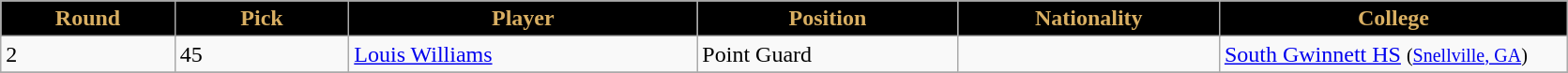<table class="wikitable sortable sortable">
<tr>
<th style="background:#000; color:#D9AF62; width:10%;">Round</th>
<th style="background:#000; color:#D9AF62; width:10%;">Pick</th>
<th style="background:#000; color:#D9AF62; width:20%;">Player</th>
<th style="background:#000; color:#D9AF62; width:15%;">Position</th>
<th style="background:#000; color:#D9AF62; width:15%;">Nationality</th>
<th style="background:#000; color:#D9AF62; width:20%;">College</th>
</tr>
<tr>
<td>2</td>
<td>45</td>
<td><a href='#'>Louis Williams</a></td>
<td>Point Guard</td>
<td></td>
<td><a href='#'>South Gwinnett HS</a> <small>(<a href='#'>Snellville, GA</a>)</small></td>
</tr>
<tr>
</tr>
</table>
